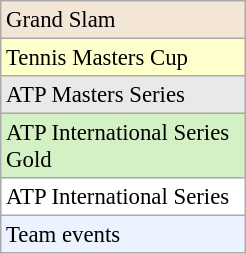<table class="wikitable"  style="font-size:95%; width:13%;">
<tr style="background:#F3E6D7;">
<td>Grand Slam</td>
</tr>
<tr style="background:#FFFFCC;">
<td>Tennis Masters Cup</td>
</tr>
<tr style="background:#E9E9E9;">
<td>ATP Masters Series</td>
</tr>
<tr style="background:#d4f1c5;">
<td>ATP International Series Gold</td>
</tr>
<tr style="background:#fff;">
<td>ATP International Series</td>
</tr>
<tr style="background:#ECF2FF;">
<td>Team events</td>
</tr>
</table>
